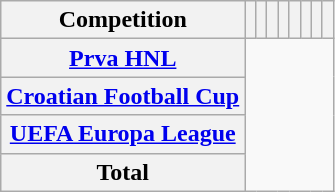<table class="wikitable sortable plainrowheaders" style="text-align:center;">
<tr>
<th scope=col>Competition</th>
<th scope=col></th>
<th scope=col></th>
<th scope=col></th>
<th scope=col></th>
<th scope=col></th>
<th scope=col></th>
<th scope=col></th>
<th scope=col></th>
</tr>
<tr>
<th scope=row align=left><a href='#'>Prva HNL</a><br></th>
</tr>
<tr>
<th scope=row align=left><a href='#'>Croatian Football Cup</a><br></th>
</tr>
<tr>
<th scope=row align=left><a href='#'>UEFA Europa League</a><br></th>
</tr>
<tr>
<th scope=row>Total<br></th>
</tr>
</table>
